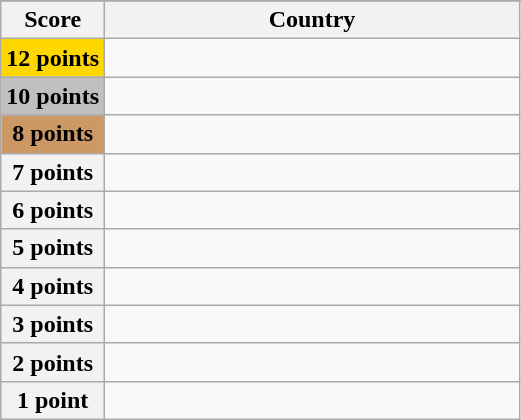<table class="wikitable">
<tr>
</tr>
<tr>
<th scope="col" width="20%">Score</th>
<th scope="col">Country</th>
</tr>
<tr>
<th scope="row" style="background:gold">12 points</th>
<td></td>
</tr>
<tr>
<th scope="row" style="background:silver">10 points</th>
<td></td>
</tr>
<tr>
<th scope="row" style="background:#CC9966">8 points</th>
<td></td>
</tr>
<tr>
<th scope="row">7 points</th>
<td></td>
</tr>
<tr>
<th scope="row">6 points</th>
<td></td>
</tr>
<tr>
<th scope="row">5 points</th>
<td></td>
</tr>
<tr>
<th scope="row">4 points</th>
<td></td>
</tr>
<tr>
<th scope="row">3 points</th>
<td></td>
</tr>
<tr>
<th scope="row">2 points</th>
<td></td>
</tr>
<tr>
<th scope="row">1 point</th>
<td></td>
</tr>
</table>
